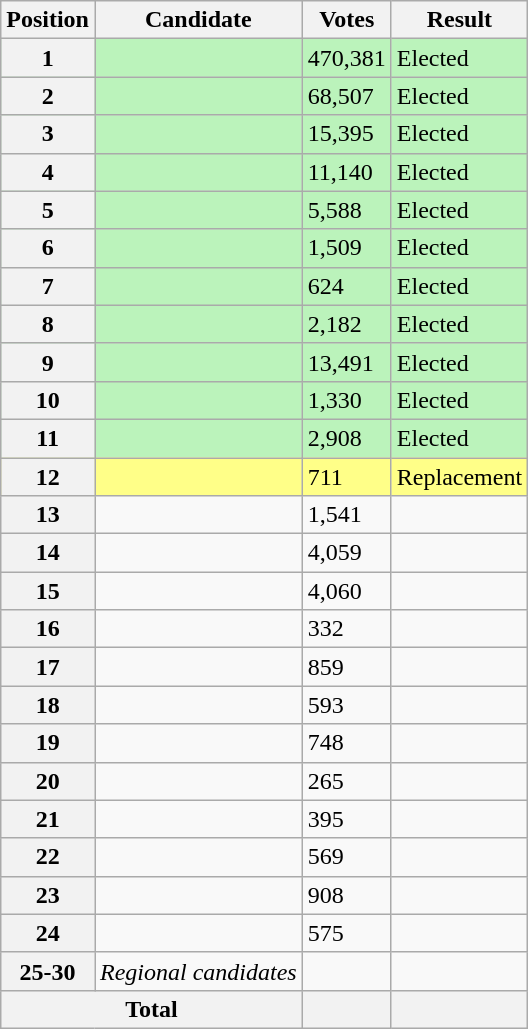<table class="wikitable sortable col3right">
<tr>
<th scope="col">Position</th>
<th scope="col">Candidate</th>
<th scope="col">Votes</th>
<th scope="col">Result</th>
</tr>
<tr bgcolor=bbf3bb>
<th scope="row">1</th>
<td></td>
<td>470,381</td>
<td>Elected</td>
</tr>
<tr bgcolor=bbf3bb>
<th scope="row">2</th>
<td></td>
<td>68,507</td>
<td>Elected</td>
</tr>
<tr bgcolor=bbf3bb>
<th scope="row">3</th>
<td></td>
<td>15,395</td>
<td>Elected</td>
</tr>
<tr bgcolor=bbf3bb>
<th scope="row">4</th>
<td></td>
<td>11,140</td>
<td>Elected</td>
</tr>
<tr bgcolor=bbf3bb>
<th scope="row">5</th>
<td></td>
<td>5,588</td>
<td>Elected</td>
</tr>
<tr bgcolor=bbf3bb>
<th scope="row">6</th>
<td></td>
<td>1,509</td>
<td>Elected</td>
</tr>
<tr bgcolor=bbf3bb>
<th scope="row">7</th>
<td></td>
<td>624</td>
<td>Elected</td>
</tr>
<tr bgcolor=bbf3bb>
<th scope="row">8</th>
<td></td>
<td>2,182</td>
<td>Elected</td>
</tr>
<tr bgcolor=bbf3bb>
<th scope="row">9</th>
<td></td>
<td>13,491</td>
<td>Elected</td>
</tr>
<tr bgcolor=bbf3bb>
<th scope="row">10</th>
<td></td>
<td>1,330</td>
<td>Elected</td>
</tr>
<tr bgcolor=bbf3bb>
<th scope="row">11</th>
<td></td>
<td>2,908</td>
<td>Elected</td>
</tr>
<tr bgcolor=#FF8>
<th scope="row">12</th>
<td></td>
<td>711</td>
<td>Replacement</td>
</tr>
<tr>
<th scope="row">13</th>
<td></td>
<td>1,541</td>
<td></td>
</tr>
<tr>
<th scope="row">14</th>
<td></td>
<td>4,059</td>
<td></td>
</tr>
<tr>
<th scope="row">15</th>
<td></td>
<td>4,060</td>
<td></td>
</tr>
<tr>
<th scope="row">16</th>
<td></td>
<td>332</td>
<td></td>
</tr>
<tr>
<th scope="row">17</th>
<td></td>
<td>859</td>
<td></td>
</tr>
<tr>
<th scope="row">18</th>
<td></td>
<td>593</td>
<td></td>
</tr>
<tr>
<th scope="row">19</th>
<td></td>
<td>748</td>
<td></td>
</tr>
<tr>
<th scope="row">20</th>
<td></td>
<td>265</td>
<td></td>
</tr>
<tr>
<th scope="row">21</th>
<td></td>
<td>395</td>
<td></td>
</tr>
<tr>
<th scope="row">22</th>
<td></td>
<td>569</td>
<td></td>
</tr>
<tr>
<th scope="row">23</th>
<td></td>
<td>908</td>
<td></td>
</tr>
<tr>
<th scope="row">24</th>
<td></td>
<td>575</td>
<td></td>
</tr>
<tr>
<th scope="row">25-30</th>
<td><em>Regional candidates</em></td>
<td></td>
<td></td>
</tr>
<tr class="sortbottom">
<th scope="row" colspan="2">Total</th>
<th></th>
<th></th>
</tr>
</table>
